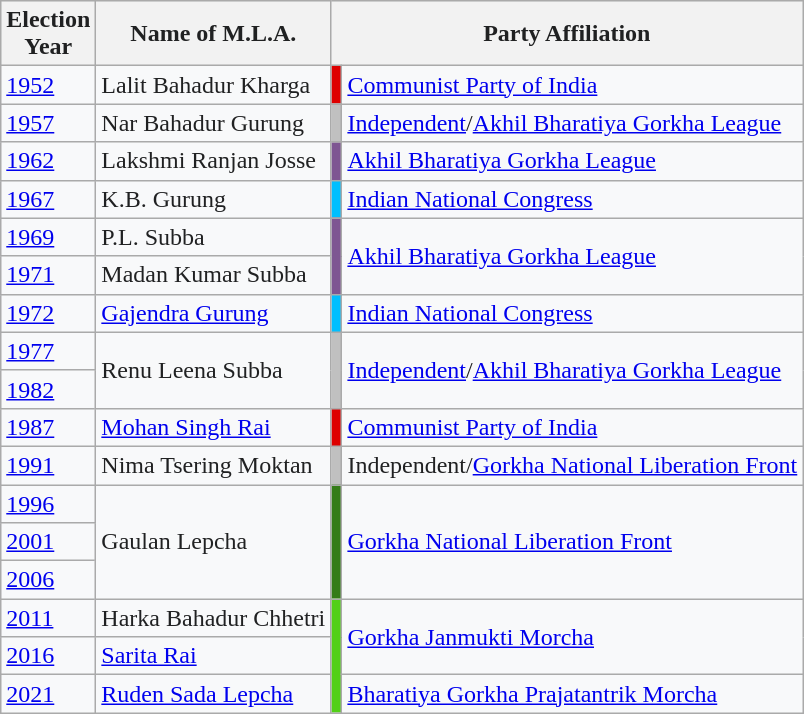<table class="wikitable sortable" style="background-color:#F8F9FA;">
<tr style="font-weight:bold; text-align:center; background-color:#EAECF0; color:#202122;">
<th style="vertical-align:middle;">Election<br>Year</th>
<th style="vertical-align:middle;">Name of M.L.A.</th>
<th colspan=2 style="vertical-align:middle;">Party Affiliation</th>
</tr>
<tr>
<td style="color:#0645AD;"><a href='#'>1952</a></td>
<td style="vertical-align:middle; color:#202122;">Lalit Bahadur Kharga</td>
<td style="background-color:#de0000;"></td>
<td style="color:#0645AD;"><a href='#'>Communist Party of India</a></td>
</tr>
<tr>
<td style="color:#0645AD;"><a href='#'>1957</a></td>
<td style="vertical-align:middle; color:#202122;">Nar Bahadur Gurung</td>
<td style="background-color:#c0c0c0;"></td>
<td style="vertical-align:middle; color:#202122;"><a href='#'>Independent</a>/<a href='#'>Akhil Bharatiya Gorkha League</a></td>
</tr>
<tr>
<td style="color:#0645AD;"><a href='#'>1962</a></td>
<td style="vertical-align:middle; color:#202122;">Lakshmi Ranjan Josse</td>
<td style="background-color:#7e5692;"></td>
<td style="vertical-align:middle; color:#202122;"><a href='#'>Akhil Bharatiya Gorkha League</a></td>
</tr>
<tr>
<td style="color:#0645AD;"><a href='#'>1967</a></td>
<td style="vertical-align:middle; color:#202122;">K.B. Gurung</td>
<td style="background-color:#00bfff;"></td>
<td style="color:#0645AD;"><a href='#'>Indian National Congress</a></td>
</tr>
<tr>
<td style="vertical-align:middle; color:#202122;"><a href='#'>1969</a></td>
<td style="vertical-align:middle; color:#202122;">P.L. Subba</td>
<td rowspan="2" style="background-color:#7e5692;"></td>
<td rowspan="2" style="vertical-align:middle; color:#202122;"><a href='#'>Akhil Bharatiya Gorkha League</a></td>
</tr>
<tr>
<td style="vertical-align:middle; color:#202122;"><a href='#'>1971</a></td>
<td style="vertical-align:middle; color:#202122;">Madan Kumar Subba</td>
</tr>
<tr>
<td style="vertical-align:middle; color:#202122;"><a href='#'>1972</a></td>
<td style="vertical-align:middle; color:#202122;"><a href='#'>Gajendra Gurung</a></td>
<td style="background-color:#00bfff;"></td>
<td style="vertical-align:middle; color:#202122;"><a href='#'>Indian National Congress</a></td>
</tr>
<tr>
<td style="vertical-align:middle; color:#202122;"><a href='#'>1977</a></td>
<td rowspan="2" style="vertical-align:middle; color:#202122;">Renu Leena Subba</td>
<td rowspan="2" style="background-color:#c0c0c0;"></td>
<td rowspan="2" style="vertical-align:middle; background-color:#f8f9fa; color:#202122;"><a href='#'>Independent</a>/<a href='#'>Akhil Bharatiya Gorkha League</a></td>
</tr>
<tr>
<td style="vertical-align:middle; color:#202122;"><a href='#'>1982</a></td>
</tr>
<tr>
<td style="vertical-align:middle; color:#202122;"><a href='#'>1987</a></td>
<td style="vertical-align:middle; color:#202122;"><a href='#'>Mohan Singh Rai</a></td>
<td style="background-color:#de0000;"></td>
<td style="vertical-align:middle; color:#202122;"><a href='#'>Communist Party of India</a></td>
</tr>
<tr>
<td style="vertical-align:middle; color:#202122;"><a href='#'>1991</a></td>
<td style="vertical-align:middle; color:#202122;">Nima Tsering Moktan</td>
<td style="background-color:#c0c0c0;"></td>
<td style="vertical-align:middle; color:#202122;">Independent/<a href='#'>Gorkha National Liberation Front</a></td>
</tr>
<tr>
<td style="vertical-align:middle; color:#202122;"><a href='#'>1996</a></td>
<td rowspan="3" style="vertical-align:middle; color:#202122;">Gaulan Lepcha</td>
<td rowspan="3" style="background-color:#347c17;"></td>
<td rowspan="3" style="vertical-align:middle; color:#202122;"><a href='#'>Gorkha National Liberation Front</a></td>
</tr>
<tr>
<td style="color:#0645AD;"><a href='#'>2001</a></td>
</tr>
<tr>
<td style="color:#0645AD;"><a href='#'>2006</a></td>
</tr>
<tr>
<td style="color:#0645AD;"><a href='#'>2011</a></td>
<td style="vertical-align:middle; color:#202122;">Harka Bahadur Chhetri</td>
<td rowspan="3" style="background-color:#52d017;"></td>
<td rowspan="2" style="color:#0645AD;"><a href='#'>Gorkha Janmukti Morcha</a></td>
</tr>
<tr>
<td style="color:#0645AD;"><a href='#'>2016</a></td>
<td style="color:#0645AD;"><a href='#'>Sarita Rai</a></td>
</tr>
<tr>
<td style="color:#0645AD;"><a href='#'>2021</a></td>
<td style="color:#0645AD;"><a href='#'>Ruden Sada Lepcha</a></td>
<td style="color:#0645AD;"><a href='#'>Bharatiya Gorkha Prajatantrik Morcha</a></td>
</tr>
</table>
